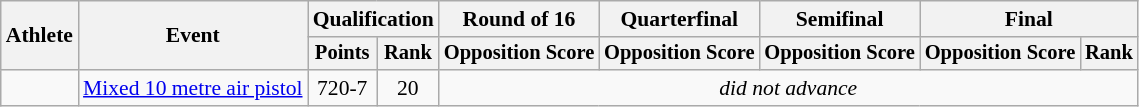<table class="wikitable" style="text-align:center; font-size:90%">
<tr>
<th rowspan="2">Athlete</th>
<th rowspan="2">Event</th>
<th colspan="2">Qualification</th>
<th>Round of 16</th>
<th>Quarterfinal</th>
<th>Semifinal</th>
<th colspan="2">Final</th>
</tr>
<tr style="font-size:95%">
<th>Points</th>
<th>Rank</th>
<th>Opposition Score</th>
<th>Opposition Score</th>
<th>Opposition Score</th>
<th>Opposition Score</th>
<th>Rank</th>
</tr>
<tr>
<td align=left><br></td>
<td align=left><a href='#'>Mixed 10 metre air pistol</a></td>
<td>720-7</td>
<td>20</td>
<td Colspan=5><em>did not advance</em></td>
</tr>
</table>
